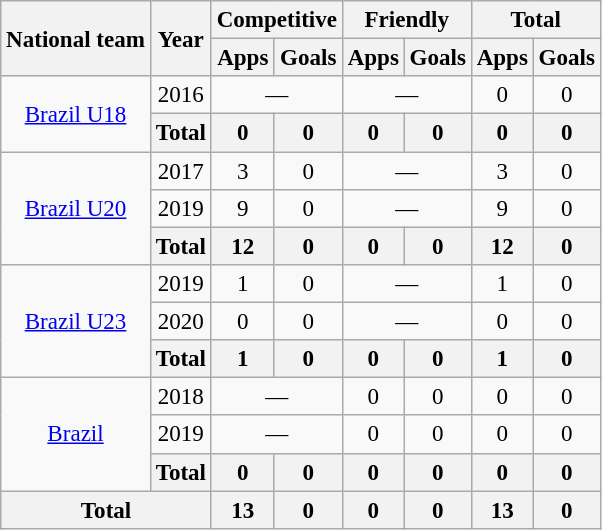<table class="wikitable" style="text-align:center; font-size:96%">
<tr>
<th rowspan=2>National team</th>
<th rowspan=2>Year</th>
<th colspan=2>Competitive</th>
<th colspan=2>Friendly</th>
<th colspan=2>Total</th>
</tr>
<tr>
<th>Apps</th>
<th>Goals</th>
<th>Apps</th>
<th>Goals</th>
<th>Apps</th>
<th>Goals</th>
</tr>
<tr>
<td rowspan=2><a href='#'>Brazil U18</a></td>
<td>2016</td>
<td colspan=2>—</td>
<td colspan=2>—</td>
<td>0</td>
<td>0</td>
</tr>
<tr>
<th>Total</th>
<th>0</th>
<th>0</th>
<th>0</th>
<th>0</th>
<th>0</th>
<th>0</th>
</tr>
<tr>
<td rowspan=3><a href='#'>Brazil U20</a></td>
<td>2017</td>
<td>3</td>
<td>0</td>
<td colspan=2>—</td>
<td>3</td>
<td>0</td>
</tr>
<tr>
<td>2019</td>
<td>9</td>
<td>0</td>
<td colspan=2>—</td>
<td>9</td>
<td>0</td>
</tr>
<tr>
<th>Total</th>
<th>12</th>
<th>0</th>
<th>0</th>
<th>0</th>
<th>12</th>
<th>0</th>
</tr>
<tr>
<td rowspan=3><a href='#'>Brazil U23</a></td>
<td>2019</td>
<td>1</td>
<td>0</td>
<td colspan=2>—</td>
<td>1</td>
<td>0</td>
</tr>
<tr>
<td>2020</td>
<td>0</td>
<td>0</td>
<td colspan=2>—</td>
<td>0</td>
<td>0</td>
</tr>
<tr>
<th>Total</th>
<th>1</th>
<th>0</th>
<th>0</th>
<th>0</th>
<th>1</th>
<th>0</th>
</tr>
<tr>
<td rowspan=3><a href='#'>Brazil</a></td>
<td>2018</td>
<td colspan=2>—</td>
<td>0</td>
<td>0</td>
<td>0</td>
<td>0</td>
</tr>
<tr>
<td>2019</td>
<td colspan=2>—</td>
<td>0</td>
<td>0</td>
<td>0</td>
<td>0</td>
</tr>
<tr>
<th>Total</th>
<th>0</th>
<th>0</th>
<th>0</th>
<th>0</th>
<th>0</th>
<th>0</th>
</tr>
<tr>
<th colspan=2>Total</th>
<th>13</th>
<th>0</th>
<th>0</th>
<th>0</th>
<th>13</th>
<th>0</th>
</tr>
</table>
